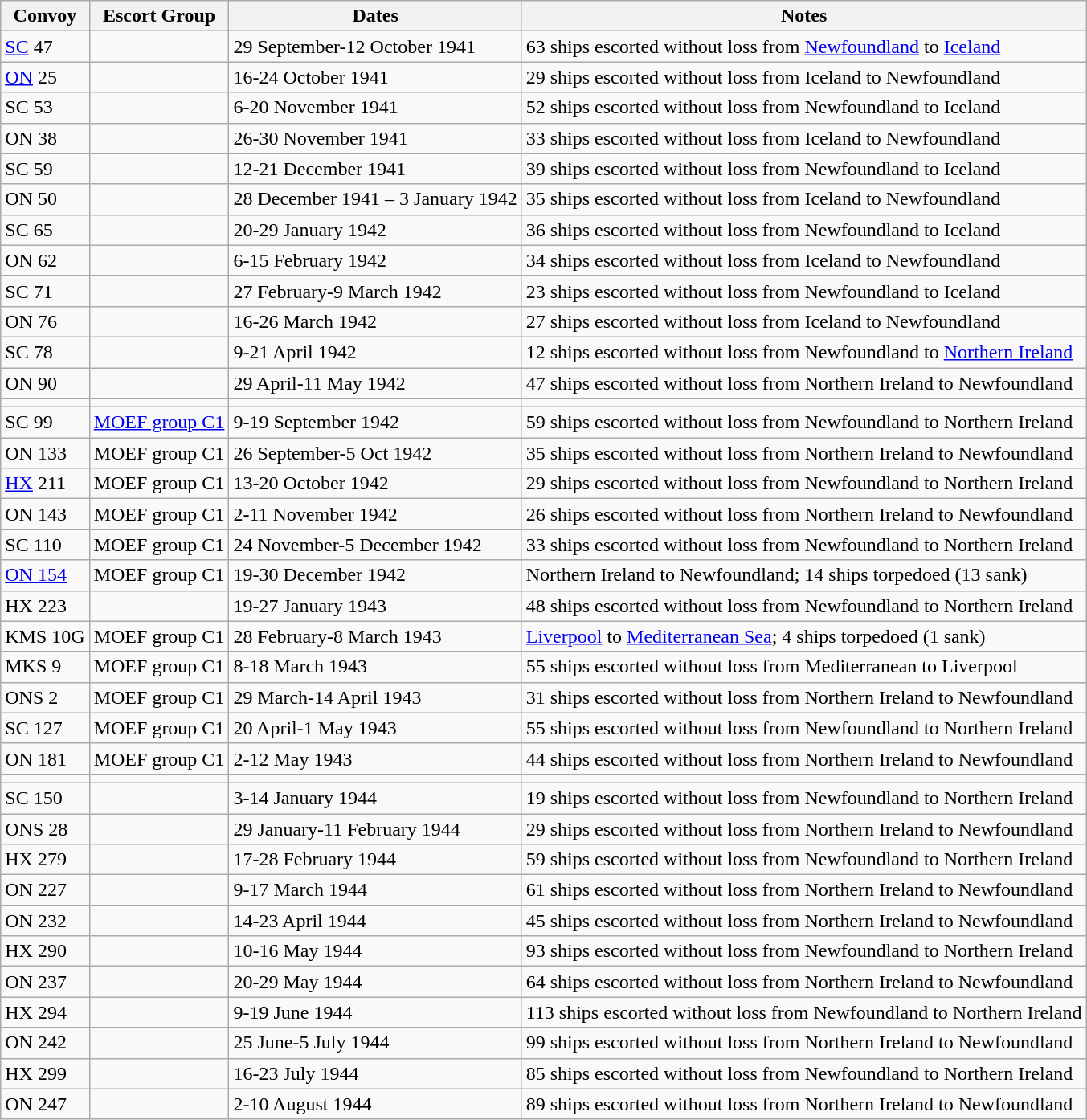<table class="wikitable">
<tr>
<th>Convoy</th>
<th>Escort Group</th>
<th>Dates</th>
<th>Notes</th>
</tr>
<tr>
<td><a href='#'>SC</a> 47</td>
<td></td>
<td>29 September-12 October 1941</td>
<td>63 ships escorted without loss from <a href='#'>Newfoundland</a> to <a href='#'>Iceland</a></td>
</tr>
<tr>
<td><a href='#'>ON</a> 25</td>
<td></td>
<td>16-24 October 1941</td>
<td>29 ships escorted without loss from Iceland to Newfoundland</td>
</tr>
<tr>
<td>SC 53</td>
<td></td>
<td>6-20 November 1941</td>
<td>52 ships escorted without loss from Newfoundland to Iceland</td>
</tr>
<tr>
<td>ON 38</td>
<td></td>
<td>26-30 November 1941</td>
<td>33 ships escorted without loss from Iceland to Newfoundland</td>
</tr>
<tr>
<td>SC 59</td>
<td></td>
<td>12-21 December 1941</td>
<td>39 ships escorted without loss from Newfoundland to Iceland</td>
</tr>
<tr>
<td>ON 50</td>
<td></td>
<td>28 December 1941 – 3 January 1942</td>
<td>35 ships escorted without loss from Iceland to Newfoundland</td>
</tr>
<tr>
<td>SC 65</td>
<td></td>
<td>20-29 January 1942</td>
<td>36 ships escorted without loss from Newfoundland to Iceland</td>
</tr>
<tr>
<td>ON 62</td>
<td></td>
<td>6-15 February 1942</td>
<td>34 ships escorted without loss from Iceland to Newfoundland</td>
</tr>
<tr>
<td>SC 71</td>
<td></td>
<td>27 February-9 March 1942</td>
<td>23 ships escorted without loss from Newfoundland to Iceland</td>
</tr>
<tr>
<td>ON 76</td>
<td></td>
<td>16-26 March 1942</td>
<td>27 ships escorted without loss from Iceland to Newfoundland</td>
</tr>
<tr>
<td>SC 78</td>
<td></td>
<td>9-21 April 1942</td>
<td>12 ships escorted without loss from Newfoundland to <a href='#'>Northern Ireland</a></td>
</tr>
<tr>
<td>ON 90</td>
<td></td>
<td>29 April-11 May 1942</td>
<td>47 ships escorted without loss from Northern Ireland to Newfoundland</td>
</tr>
<tr>
<td></td>
<td></td>
<td></td>
<td></td>
</tr>
<tr>
<td>SC 99</td>
<td><a href='#'>MOEF group C1</a></td>
<td>9-19 September 1942</td>
<td>59 ships escorted without loss from Newfoundland to Northern Ireland</td>
</tr>
<tr>
<td>ON 133</td>
<td>MOEF group C1</td>
<td>26 September-5 Oct 1942</td>
<td>35 ships escorted without loss from Northern Ireland to Newfoundland</td>
</tr>
<tr>
<td><a href='#'>HX</a> 211</td>
<td>MOEF group C1</td>
<td>13-20 October 1942</td>
<td>29 ships escorted without loss from Newfoundland to Northern Ireland</td>
</tr>
<tr>
<td>ON 143</td>
<td>MOEF group C1</td>
<td>2-11 November 1942</td>
<td>26 ships escorted without loss from Northern Ireland to Newfoundland</td>
</tr>
<tr>
<td>SC 110</td>
<td>MOEF group C1</td>
<td>24 November-5 December 1942</td>
<td>33 ships escorted without loss from Newfoundland to Northern Ireland</td>
</tr>
<tr>
<td><a href='#'>ON 154</a></td>
<td>MOEF group C1</td>
<td>19-30 December 1942</td>
<td>Northern Ireland to Newfoundland; 14 ships torpedoed (13 sank)</td>
</tr>
<tr>
<td>HX 223</td>
<td></td>
<td>19-27 January 1943</td>
<td>48 ships escorted without loss from Newfoundland to Northern Ireland</td>
</tr>
<tr>
<td>KMS 10G</td>
<td>MOEF group C1</td>
<td>28 February-8 March 1943</td>
<td><a href='#'>Liverpool</a> to <a href='#'>Mediterranean Sea</a>; 4 ships torpedoed (1 sank)</td>
</tr>
<tr>
<td>MKS 9</td>
<td>MOEF group C1</td>
<td>8-18 March 1943</td>
<td>55 ships escorted without loss from Mediterranean to Liverpool</td>
</tr>
<tr>
<td>ONS 2</td>
<td>MOEF group C1</td>
<td>29 March-14 April 1943</td>
<td>31 ships escorted without loss from Northern Ireland to Newfoundland</td>
</tr>
<tr>
<td>SC 127</td>
<td>MOEF group C1</td>
<td>20 April-1 May 1943</td>
<td>55 ships escorted without loss from Newfoundland to Northern Ireland</td>
</tr>
<tr>
<td>ON 181</td>
<td>MOEF group C1</td>
<td>2-12 May 1943</td>
<td>44 ships escorted without loss from Northern Ireland to Newfoundland</td>
</tr>
<tr>
<td></td>
<td></td>
<td></td>
<td></td>
</tr>
<tr>
<td>SC 150</td>
<td></td>
<td>3-14 January 1944</td>
<td>19 ships escorted without loss from Newfoundland to Northern Ireland</td>
</tr>
<tr>
<td>ONS 28</td>
<td></td>
<td>29 January-11 February 1944</td>
<td>29 ships escorted without loss from Northern Ireland to Newfoundland</td>
</tr>
<tr>
<td>HX 279</td>
<td></td>
<td>17-28 February 1944</td>
<td>59 ships escorted without loss from Newfoundland to Northern Ireland</td>
</tr>
<tr>
<td>ON 227</td>
<td></td>
<td>9-17 March 1944</td>
<td>61 ships escorted without loss from Northern Ireland to Newfoundland</td>
</tr>
<tr>
<td>ON 232</td>
<td></td>
<td>14-23 April 1944</td>
<td>45 ships escorted without loss from Northern Ireland to Newfoundland</td>
</tr>
<tr>
<td>HX 290</td>
<td></td>
<td>10-16 May 1944</td>
<td>93 ships escorted without loss from Newfoundland to Northern Ireland</td>
</tr>
<tr>
<td>ON 237</td>
<td></td>
<td>20-29 May 1944</td>
<td>64 ships escorted without loss from Northern Ireland to Newfoundland</td>
</tr>
<tr>
<td>HX 294</td>
<td></td>
<td>9-19 June 1944</td>
<td>113 ships escorted without loss from Newfoundland to Northern Ireland</td>
</tr>
<tr>
<td>ON 242</td>
<td></td>
<td>25 June-5 July 1944</td>
<td>99 ships escorted without loss from Northern Ireland to Newfoundland</td>
</tr>
<tr>
<td>HX 299</td>
<td></td>
<td>16-23 July 1944</td>
<td>85 ships escorted without loss from Newfoundland to Northern Ireland</td>
</tr>
<tr>
<td>ON 247</td>
<td></td>
<td>2-10 August 1944</td>
<td>89 ships escorted without loss from Northern Ireland to Newfoundland</td>
</tr>
</table>
